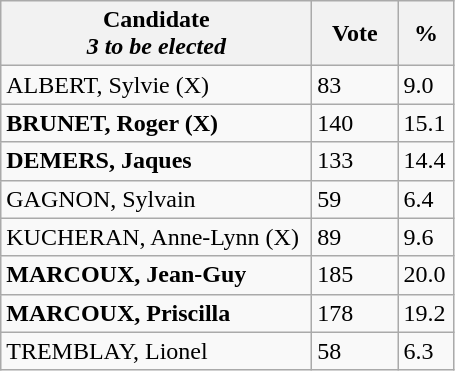<table class="wikitable">
<tr>
<th bgcolor="#DDDDFF" width="200px">Candidate<br><em>3 to be elected</em></th>
<th bgcolor="#DDDDFF" width="50px">Vote</th>
<th bgcolor="#DDDDFF" width="30px">%</th>
</tr>
<tr>
<td>ALBERT, Sylvie (X)</td>
<td>83</td>
<td>9.0</td>
</tr>
<tr>
<td><strong>BRUNET, Roger (X)</strong></td>
<td>140</td>
<td>15.1</td>
</tr>
<tr>
<td><strong>DEMERS, Jaques</strong></td>
<td>133</td>
<td>14.4</td>
</tr>
<tr>
<td>GAGNON, Sylvain</td>
<td>59</td>
<td>6.4</td>
</tr>
<tr>
<td>KUCHERAN, Anne-Lynn (X)</td>
<td>89</td>
<td>9.6</td>
</tr>
<tr>
<td><strong>MARCOUX, Jean-Guy</strong></td>
<td>185</td>
<td>20.0</td>
</tr>
<tr>
<td><strong>MARCOUX, Priscilla</strong></td>
<td>178</td>
<td>19.2</td>
</tr>
<tr>
<td>TREMBLAY, Lionel</td>
<td>58</td>
<td>6.3</td>
</tr>
</table>
